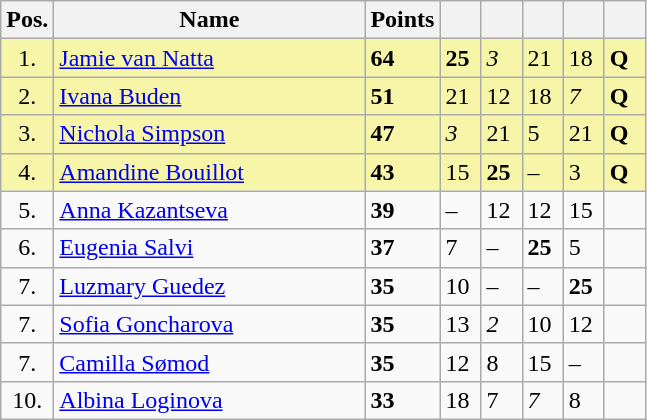<table class="wikitable">
<tr>
<th width=10px>Pos.</th>
<th width=200px>Name</th>
<th width=20px>Points</th>
<th width=20px></th>
<th width=20px></th>
<th width=20px></th>
<th width=20px></th>
<th width=20px></th>
</tr>
<tr style="background:#f7f6a8;">
<td align=center>1.</td>
<td> <a href='#'>Jamie van Natta</a></td>
<td><strong>64</strong></td>
<td><strong>25</strong></td>
<td><em>3</em></td>
<td>21</td>
<td>18</td>
<td><strong>Q</strong></td>
</tr>
<tr style="background:#f7f6a8;">
<td align=center>2.</td>
<td> <a href='#'>Ivana Buden</a></td>
<td><strong>51</strong></td>
<td>21</td>
<td>12</td>
<td>18</td>
<td><em>7</em></td>
<td><strong>Q</strong></td>
</tr>
<tr style="background:#f7f6a8;">
<td align=center>3.</td>
<td> <a href='#'>Nichola Simpson</a></td>
<td><strong>47</strong></td>
<td><em>3</em></td>
<td>21</td>
<td>5</td>
<td>21</td>
<td><strong>Q</strong></td>
</tr>
<tr style="background:#f7f6a8;">
<td align=center>4.</td>
<td> <a href='#'>Amandine Bouillot</a></td>
<td><strong>43</strong></td>
<td>15</td>
<td><strong>25</strong></td>
<td>–</td>
<td>3</td>
<td><strong>Q</strong></td>
</tr>
<tr>
<td align=center>5.</td>
<td> <a href='#'>Anna Kazantseva</a></td>
<td><strong>39</strong></td>
<td>–</td>
<td>12</td>
<td>12</td>
<td>15</td>
<td></td>
</tr>
<tr>
<td align=center>6.</td>
<td> <a href='#'>Eugenia Salvi</a></td>
<td><strong>37</strong></td>
<td>7</td>
<td>–</td>
<td><strong>25</strong></td>
<td>5</td>
<td></td>
</tr>
<tr>
<td align=center>7.</td>
<td> <a href='#'>Luzmary Guedez</a></td>
<td><strong>35</strong></td>
<td>10</td>
<td>–</td>
<td>–</td>
<td><strong>25</strong></td>
<td></td>
</tr>
<tr>
<td align=center>7.</td>
<td> <a href='#'>Sofia Goncharova</a></td>
<td><strong>35</strong></td>
<td>13</td>
<td><em>2</em></td>
<td>10</td>
<td>12</td>
<td></td>
</tr>
<tr>
<td align=center>7.</td>
<td> <a href='#'>Camilla Sømod</a></td>
<td><strong>35</strong></td>
<td>12</td>
<td>8</td>
<td>15</td>
<td>–</td>
<td></td>
</tr>
<tr>
<td align=center>10.</td>
<td> <a href='#'>Albina Loginova</a></td>
<td><strong>33</strong></td>
<td>18</td>
<td>7</td>
<td><em>7</em></td>
<td>8</td>
<td></td>
</tr>
</table>
